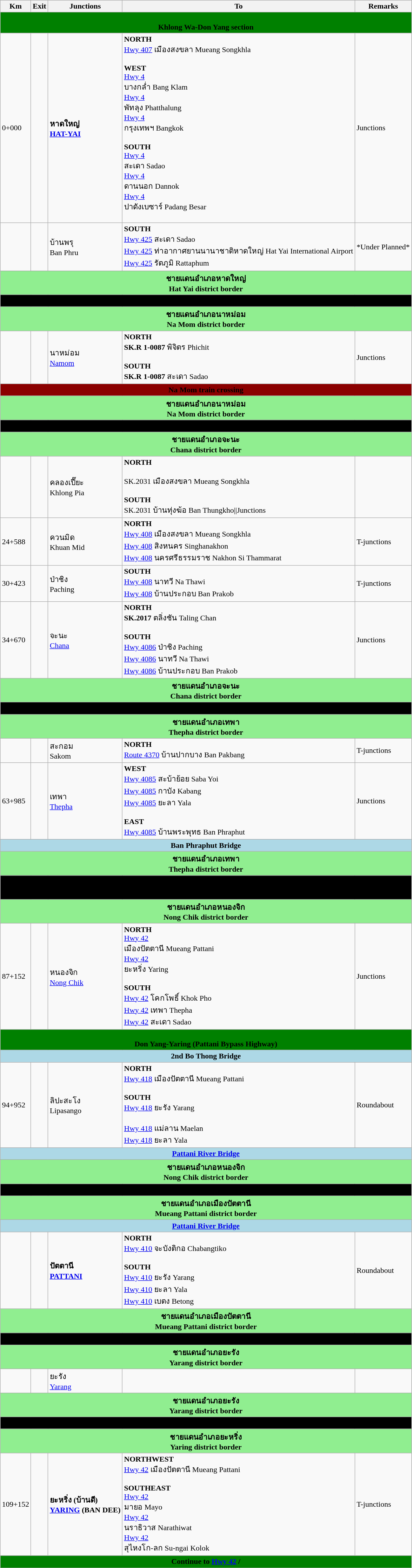<table class="wikitable">
<tr>
<th>Km</th>
<th>Exit</th>
<th>Junctions</th>
<th>To</th>
<th>Remarks</th>
</tr>
<tr>
<td colspan="6" style="width:600px; text-align:center; background:green;"><strong><br><span>Khlong Wa-Don Yang section</span></strong></td>
</tr>
<tr>
</tr>
<tr>
<td>0+000</td>
<td></td>
<td><strong>หาดใหญ่</strong><br><strong><a href='#'>HAT-YAI</a></strong></td>
<td><strong>NORTH</strong><br> <a href='#'>Hwy 407</a> เมืองสงขลา Mueang Songkhla<br><br><strong>WEST</strong><br> <a href='#'>Hwy 4</a><br> บางกล่ำ Bang Klam<br> <a href='#'>Hwy 4</a><br> พัทลุง Phatthalung<br> <a href='#'>Hwy 4</a><br> กรุงเทพฯ Bangkok<br><br><strong>SOUTH</strong><br> <a href='#'>Hwy 4</a><br> สะเดา Sadao<br> <a href='#'>Hwy 4</a><br> ดานนอก Dannok<br> <a href='#'>Hwy 4</a><br> ปาดังเบซาร์ Padang Besar<br><br></td>
<td>Junctions</td>
</tr>
<tr>
<td></td>
<td></td>
<td>บ้านพรุ<br>Ban Phru</td>
<td><strong>SOUTH</strong><br> <a href='#'>Hwy 425</a> สะเดา Sadao<br> <a href='#'>Hwy 425</a> ท่าอากาศยานนานาชาติหาดใหญ่ Hat Yai International Airport<br> <a href='#'>Hwy 425</a> รัตภูมิ Rattaphum</td>
<td>*Under Planned*</td>
</tr>
<tr>
<td colspan="6" style="width:600px; text-align:center; background:lightgreen;"><strong><span>ชายแดนอำเภอหาดใหญ่<br>Hat Yai district border</span></strong></td>
</tr>
<tr>
<td colspan="6" style="width:600px; text-align:center; background:black;"><strong><span>Hat Yai-Na Mom border</span></strong></td>
</tr>
<tr>
<td colspan="6" style="width:600px; text-align:center; background:lightgreen;"><strong><span>ชายแดนอำเภอนาหม่อม<br>Na Mom district border</span></strong></td>
</tr>
<tr>
<td></td>
<td></td>
<td>นาหม่อม<br><a href='#'>Namom</a></td>
<td><strong>NORTH</strong><br><strong>SK.R 1-0087</strong> พิจิตร Phichit<br><br><strong>SOUTH</strong><br><strong>SK.R 1-0087</strong> สะเดา Sadao</td>
<td>Junctions</td>
</tr>
<tr>
<td colspan="6" style="width:600px; text-align:center; background:darkred;"><strong><span>Na Mom train crossing</span></strong></td>
</tr>
<tr>
<td colspan="6" style="width:600px; text-align:center; background:lightgreen;"><strong><span>ชายแดนอำเภอนาหม่อม<br>Na Mom district border</span></strong></td>
</tr>
<tr>
<td colspan="6" style="width:600px; text-align:center; background:black;"><strong><span>Na Mom-Chana border</span></strong></td>
</tr>
<tr>
<td colspan="6" style="width:600px; text-align:center; background:lightgreen;"><strong><span>ชายแดนอำเภอจะนะ<br>Chana district border</span></strong></td>
</tr>
<tr>
<td></td>
<td></td>
<td>คลองเปี๊ยะ<br>Khlong Pia</td>
<td><strong>NORTH</strong><br><br>SK.2031 เมืองสงขลา Mueang Songkhla<br><br><strong>SOUTH</strong><br>
SK.2031 บ้านทุ่งฆ้อ Ban Thungkho||Junctions</td>
</tr>
<tr>
<td>24+588</td>
<td></td>
<td>ควนมิด<br>Khuan Mid</td>
<td><strong>NORTH</strong><br> <a href='#'>Hwy 408</a> เมืองสงขลา Mueang Songkhla<br> <a href='#'>Hwy 408</a> สิงหนคร Singhanakhon<br> <a href='#'>Hwy 408</a> นครศรีธรรมราช Nakhon Si Thammarat</td>
<td>T-junctions</td>
</tr>
<tr>
<td>30+423</td>
<td></td>
<td>ป่าชิง<br>Paching</td>
<td><strong>SOUTH</strong><br> <a href='#'>Hwy 408</a> นาทวี Na Thawi<br> <a href='#'>Hwy 408</a> บ้านประกอบ Ban Prakob</td>
<td>T-junctions</td>
</tr>
<tr>
<td>34+670</td>
<td></td>
<td>จะนะ<br><a href='#'>Chana</a></td>
<td><strong>NORTH</strong><br><strong>SK.2017</strong> ตลิ่งชัน Taling Chan<br><br><strong>SOUTH</strong><br> <a href='#'>Hwy 4086</a> ป่าชิง Paching<br> <a href='#'>Hwy 4086</a> นาทวี Na Thawi<br> <a href='#'>Hwy 4086</a> บ้านประกอบ Ban Prakob</td>
<td>Junctions</td>
</tr>
<tr>
<td colspan="6" style="width:600px; text-align:center; background:lightgreen;"><strong><span>ชายแดนอำเภอจะนะ<br>Chana district border</span></strong></td>
</tr>
<tr>
<td colspan="6" style="width:600px; text-align:center; background:black;"><strong><span>Chana-Thepha border</span></strong></td>
</tr>
<tr>
<td colspan="6" style="width:600px; text-align:center; background:lightgreen;"><strong><span>ชายแดนอำเภอเทพา<br>Thepha district border</span></strong></td>
</tr>
<tr>
<td></td>
<td></td>
<td>สะกอม<br>Sakom</td>
<td><strong>NORTH</strong><br> <a href='#'>Route 4370</a> บ้านปากบาง Ban Pakbang</td>
<td>T-junctions</td>
</tr>
<tr>
<td>63+985</td>
<td></td>
<td>เทพา<br><a href='#'>Thepha</a></td>
<td><strong>WEST</strong><br> <a href='#'>Hwy 4085</a> สะบ้าย้อย Saba Yoi<br> <a href='#'>Hwy 4085</a> กาบัง Kabang<br> <a href='#'>Hwy 4085</a> ยะลา Yala<br><br><strong>EAST</strong><br> <a href='#'>Hwy 4085</a> บ้านพระพุทธ Ban Phraphut</td>
<td>Junctions</td>
</tr>
<tr>
<td colspan="6" style="width:600px; text-align:center; background:lightblue;"><strong><span>Ban Phraphut Bridge</span></strong></td>
</tr>
<tr>
<td colspan="6" style="width:600px; text-align:center; background:lightgreen;"><strong><span>ชายแดนอำเภอเทพา<br>Thepha district border</span></strong></td>
</tr>
<tr>
<td colspan="6" style="width:600px; text-align:center; background:black;"><strong><span>ชายแดนจังหวัดสงขลา-ปัตตานี<br>Songkhla-Pattani provincial border</span></strong></td>
</tr>
<tr>
<td colspan="6" style="width:600px; text-align:center; background:lightgreen;"><strong><span>ชายแดนอำเภอหนองจิก<br>Nong Chik district border</span></strong></td>
</tr>
<tr>
<td>87+152</td>
<td></td>
<td>หนองจิก<br><a href='#'>Nong Chik</a></td>
<td><strong>NORTH</strong><br> <a href='#'>Hwy 42</a><br> เมืองปัตตานี Mueang Pattani<br> <a href='#'>Hwy 42</a><br> ยะหริ่ง Yaring<br><br><strong>SOUTH</strong><br> <a href='#'>Hwy 42</a> โคกโพธิ์ Khok Pho<br> <a href='#'>Hwy 42</a> เทพา Thepha<br> <a href='#'>Hwy 42</a> สะเดา Sadao</td>
<td>Junctions</td>
</tr>
<tr>
<td colspan="6" style="width:600px; text-align:center; background:green;"><strong><br><span>Don Yang-Yaring (Pattani Bypass Highway)</span></strong></td>
</tr>
<tr>
<td colspan="6" style="width:600px; text-align:center; background:lightblue;"><strong><span>2nd Bo Thong Bridge</span></strong></td>
</tr>
<tr>
<td>94+952</td>
<td></td>
<td>ลิปะสะโง<br>Lipasango</td>
<td><strong>NORTH</strong><br> <a href='#'>Hwy 418</a> เมืองปัตตานี Mueang Pattani<br><br><strong>SOUTH</strong><br> <a href='#'>Hwy 418</a> ยะรัง Yarang<br><br> <a href='#'>Hwy 418</a> แม่ลาน Maelan<br> <a href='#'>Hwy 418</a> ยะลา Yala</td>
<td>Roundabout</td>
</tr>
<tr>
<td colspan="6" style="width:600px; text-align:center; background:lightblue;"><strong><span><a href='#'>Pattani River Bridge</a></span></strong></td>
</tr>
<tr>
<td colspan="6" style="width:600px; text-align:center; background:lightgreen;"><strong><span>ชายแดนอำเภอหนองจิก<br>Nong Chik district border</span></strong></td>
</tr>
<tr>
<td colspan="6" style="width:600px; text-align:center; background:black;"><strong><span>Nong Chik-Mueang Pattani border</span></strong></td>
</tr>
<tr>
<td colspan="6" style="width:600px; text-align:center; background:lightgreen;"><strong><span>ชายแดนอำเภอเมืองปัตตานี<br>Mueang Pattani district border</span></strong></td>
</tr>
<tr>
<td colspan="6" style="width:600px; text-align:center; background:lightblue;"><strong><span><a href='#'>Pattani River Bridge</a></span></strong></td>
</tr>
<tr>
<td></td>
<td></td>
<td><strong>ปัตตานี</strong><br><strong><a href='#'>PATTANI</a></strong></td>
<td><strong>NORTH</strong><br> <a href='#'>Hwy 410</a> จะบังติกอ Chabangtiko<br><br><strong>SOUTH</strong><br> <a href='#'>Hwy 410</a> ยะรัง Yarang<br> <a href='#'>Hwy 410</a> ยะลา Yala<br> <a href='#'>Hwy 410</a> เบตง Betong</td>
<td>Roundabout</td>
</tr>
<tr>
<td colspan="6" style="width:600px; text-align:center; background:lightgreen;"><strong><span>ชายแดนอำเภอเมืองปัตตานี<br>Mueang Pattani district border</span></strong></td>
</tr>
<tr>
<td colspan="6" style="width:600px; text-align:center; background:black;"><strong><span>Mueang Pattani-Yarang border</span></strong></td>
</tr>
<tr>
<td colspan="6" style="width:600px; text-align:center; background:lightgreen;"><strong><span>ชายแดนอำเภอยะรัง<br>Yarang district border</span></strong></td>
</tr>
<tr>
<td></td>
<td></td>
<td>ยะรัง<br><a href='#'>Yarang</a></td>
<td></td>
<td></td>
</tr>
<tr>
<td colspan="6" style="width:600px; text-align:center; background:lightgreen;"><strong><span>ชายแดนอำเภอยะรัง<br>Yarang district border</span></strong></td>
</tr>
<tr>
<td colspan="6" style="width:600px; text-align:center; background:black;"><strong><span>Yarang-Yaring district border</span></strong></td>
</tr>
<tr>
<td colspan="6" style="width:600px; text-align:center; background:lightgreen;"><strong><span>ชายแดนอำเภอยะหริ่ง<br>Yaring district border</span></strong></td>
</tr>
<tr>
<td>109+152</td>
<td></td>
<td><strong>ยะหริ่ง (บ้านดี)</strong><br><strong><a href='#'>YARING</a> (BAN DEE) </strong></td>
<td><strong>NORTHWEST</strong><br> <a href='#'>Hwy 42</a> เมืองปัตตานี Mueang Pattani<br><br><strong>SOUTHEAST</strong><br> <a href='#'>Hwy 42</a><br> มายอ Mayo<br> <a href='#'>Hwy 42</a><br> นราธิวาส Narathiwat<br> <a href='#'>Hwy 42</a><br> สุไหงโก-ลก Su-ngai Kolok</td>
<td>T-junctions</td>
</tr>
<tr>
<td colspan="6" style="width:600px; text-align:center; background:green;"><strong><span> Continue to  <a href='#'>Hwy 42</a> / </span></strong></td>
</tr>
</table>
